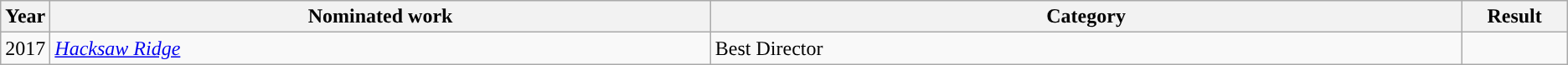<table class="wikitable">
<tr>
<th scope="col" style="width:1em;">Year</th>
<th scope="col" style="width:35em;">Nominated work</th>
<th scope="col" style="width:40em;">Category</th>
<th scope="col" style="width:5em;">Result</th>
</tr>
<tr>
<td>2017</td>
<td><em><a href='#'>Hacksaw Ridge</a></em></td>
<td>Best Director</td>
<td></td>
</tr>
</table>
